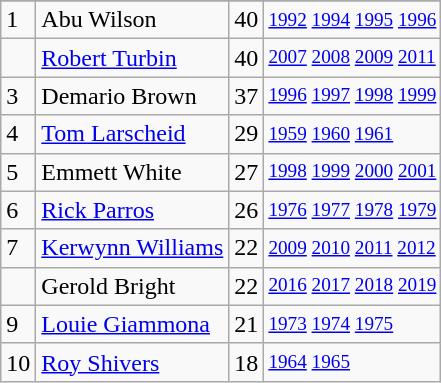<table class="wikitable">
<tr>
</tr>
<tr>
<td>1</td>
<td>Abu Wilson</td>
<td>40</td>
<td style="font-size:80%;"><a href='#'>1992</a> <a href='#'>1994</a> <a href='#'>1995</a> <a href='#'>1996</a></td>
</tr>
<tr>
<td></td>
<td><a href='#'>Robert Turbin</a></td>
<td>40</td>
<td style="font-size:80%;"><a href='#'>2007</a> <a href='#'>2008</a> <a href='#'>2009</a> <a href='#'>2011</a></td>
</tr>
<tr>
<td>3</td>
<td>Demario Brown</td>
<td>37</td>
<td style="font-size:80%;"><a href='#'>1996</a> <a href='#'>1997</a> <a href='#'>1998</a> <a href='#'>1999</a></td>
</tr>
<tr>
<td>4</td>
<td><a href='#'>Tom Larscheid</a></td>
<td>29</td>
<td style="font-size:80%;"><a href='#'>1959</a> <a href='#'>1960</a> <a href='#'>1961</a></td>
</tr>
<tr>
<td>5</td>
<td>Emmett White</td>
<td>27</td>
<td style="font-size:80%;"><a href='#'>1998</a> <a href='#'>1999</a> <a href='#'>2000</a> <a href='#'>2001</a></td>
</tr>
<tr>
<td>6</td>
<td><a href='#'>Rick Parros</a></td>
<td>26</td>
<td style="font-size:80%;"><a href='#'>1976</a> <a href='#'>1977</a> <a href='#'>1978</a> <a href='#'>1979</a></td>
</tr>
<tr>
<td>7</td>
<td><a href='#'>Kerwynn Williams</a></td>
<td>22</td>
<td style="font-size:80%;"><a href='#'>2009</a> <a href='#'>2010</a> <a href='#'>2011</a> <a href='#'>2012</a></td>
</tr>
<tr>
<td></td>
<td>Gerold Bright</td>
<td>22</td>
<td style="font-size:80%;"><a href='#'>2016</a> <a href='#'>2017</a> <a href='#'>2018</a> <a href='#'>2019</a></td>
</tr>
<tr>
<td>9</td>
<td><a href='#'>Louie Giammona</a></td>
<td>21</td>
<td style="font-size:80%;"><a href='#'>1973</a> <a href='#'>1974</a> <a href='#'>1975</a></td>
</tr>
<tr>
<td>10</td>
<td><a href='#'>Roy Shivers</a></td>
<td>18</td>
<td style="font-size:80%;"><a href='#'>1964</a> <a href='#'>1965</a></td>
</tr>
</table>
